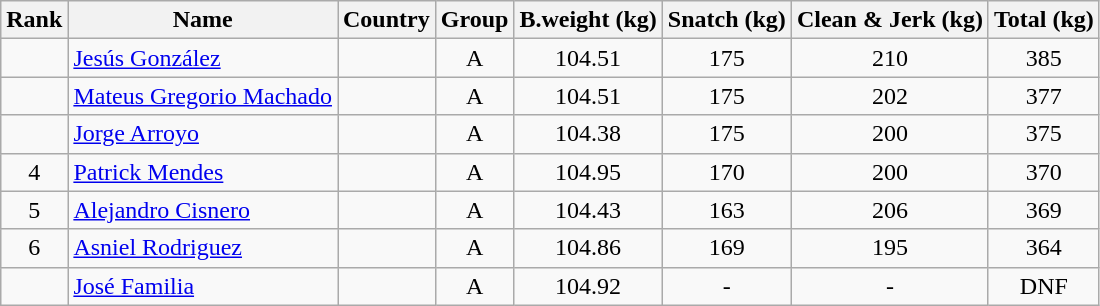<table class="wikitable sortable" style="text-align:center;">
<tr>
<th>Rank</th>
<th>Name</th>
<th>Country</th>
<th>Group</th>
<th>B.weight (kg)</th>
<th>Snatch (kg)</th>
<th>Clean & Jerk (kg)</th>
<th>Total (kg)</th>
</tr>
<tr>
<td></td>
<td align=left><a href='#'>Jesús González</a></td>
<td align=left></td>
<td>A</td>
<td>104.51</td>
<td>175</td>
<td>210</td>
<td>385</td>
</tr>
<tr>
<td></td>
<td align=left><a href='#'>Mateus Gregorio Machado</a></td>
<td align=left></td>
<td>A</td>
<td>104.51</td>
<td>175</td>
<td>202</td>
<td>377</td>
</tr>
<tr>
<td></td>
<td align=left><a href='#'>Jorge Arroyo</a></td>
<td align=left></td>
<td>A</td>
<td>104.38</td>
<td>175</td>
<td>200</td>
<td>375</td>
</tr>
<tr>
<td>4</td>
<td align=left><a href='#'>Patrick Mendes</a></td>
<td align=left></td>
<td>A</td>
<td>104.95</td>
<td>170</td>
<td>200</td>
<td>370</td>
</tr>
<tr>
<td>5</td>
<td align=left><a href='#'>Alejandro Cisnero</a></td>
<td align=left></td>
<td>A</td>
<td>104.43</td>
<td>163</td>
<td>206</td>
<td>369</td>
</tr>
<tr>
<td>6</td>
<td align=left><a href='#'>Asniel Rodriguez</a></td>
<td align=left></td>
<td>A</td>
<td>104.86</td>
<td>169</td>
<td>195</td>
<td>364</td>
</tr>
<tr>
<td></td>
<td align=left><a href='#'>José Familia</a></td>
<td align=left></td>
<td>A</td>
<td>104.92</td>
<td>-</td>
<td>-</td>
<td>DNF</td>
</tr>
</table>
